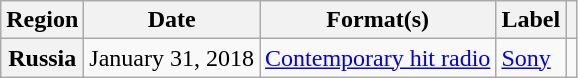<table class="wikitable plainrowheaders">
<tr>
<th scope="col">Region</th>
<th scope="col">Date</th>
<th scope="col">Format(s)</th>
<th scope="col">Label</th>
<th scope="col"></th>
</tr>
<tr>
<th scope="row">Russia</th>
<td>January 31, 2018</td>
<td><a href='#'>Contemporary hit radio</a></td>
<td><a href='#'>Sony</a></td>
<td></td>
</tr>
</table>
